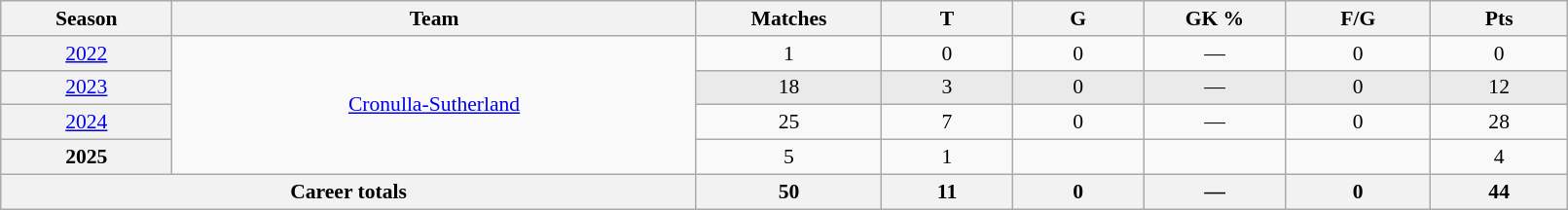<table class="wikitable sortable"  style="font-size:90%; text-align:center; width:85%;">
<tr>
<th width=2%>Season</th>
<th width=8%>Team</th>
<th width=2%>Matches</th>
<th width=2%>T</th>
<th width=2%>G</th>
<th width=2%>GK %</th>
<th width=2%>F/G</th>
<th width=2%>Pts</th>
</tr>
<tr>
<th scope="row" style="text-align:center; font-weight:normal"><a href='#'>2022</a></th>
<td rowspan="4" style="text-align:center;"> <a href='#'>Cronulla-Sutherland</a></td>
<td>1</td>
<td>0</td>
<td>0</td>
<td>—</td>
<td>0</td>
<td>0</td>
</tr>
<tr style="background:#eaeaea;">
<th scope="row" style="text-align:center; font-weight:normal"><a href='#'>2023</a></th>
<td>18</td>
<td>3</td>
<td>0</td>
<td>—</td>
<td>0</td>
<td>12</td>
</tr>
<tr>
<th scope="row" style="text-align:center; font-weight:normal"><a href='#'>2024</a></th>
<td>25</td>
<td>7</td>
<td>0</td>
<td>—</td>
<td>0</td>
<td>28</td>
</tr>
<tr>
<th>2025</th>
<td>5</td>
<td>1</td>
<td></td>
<td></td>
<td></td>
<td>4</td>
</tr>
<tr class="sortbottom">
<th colspan="2">Career totals</th>
<th>50</th>
<th>11</th>
<th>0</th>
<th>—</th>
<th>0</th>
<th>44</th>
</tr>
</table>
